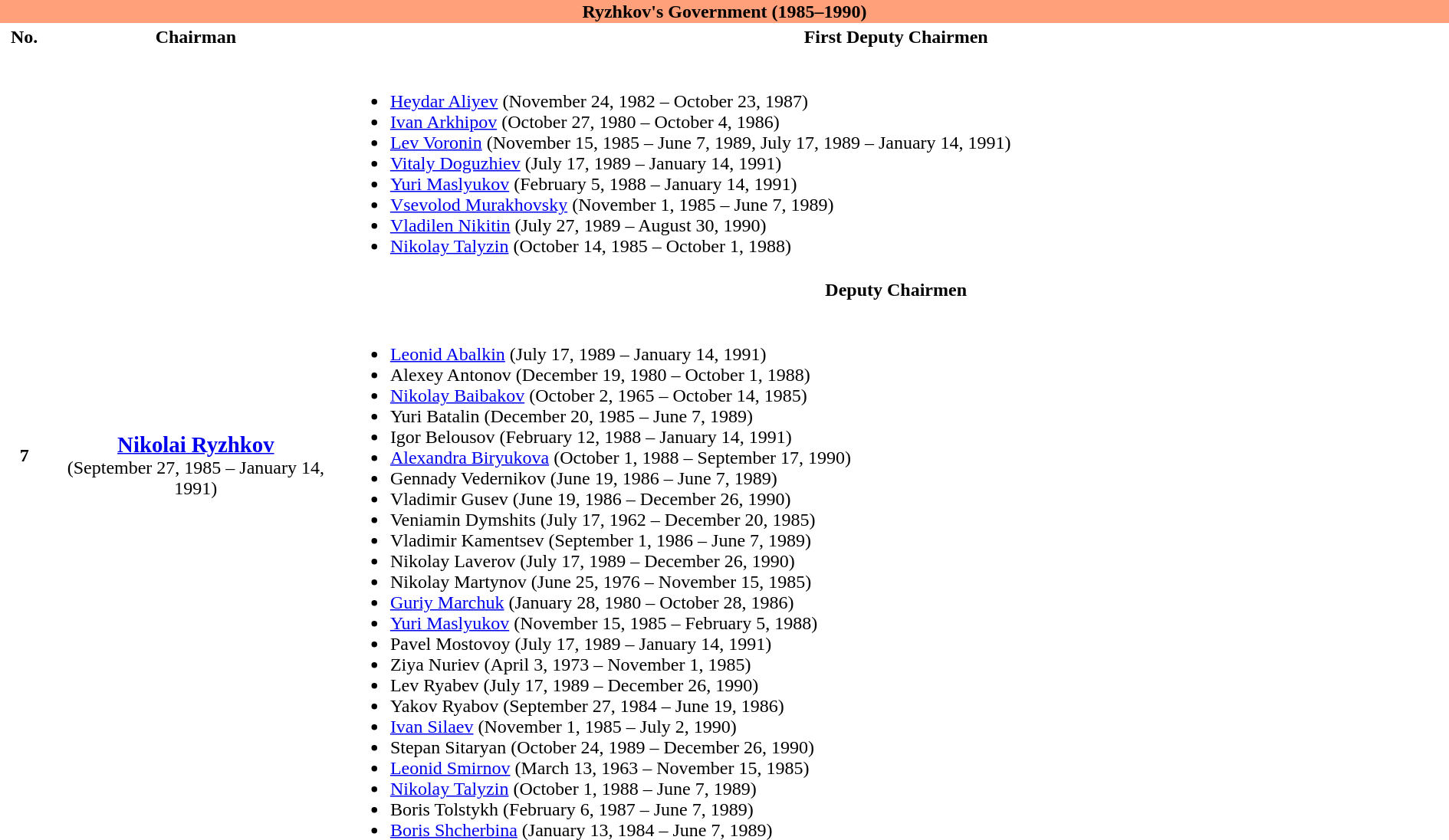<table class="tiles collapsible" border="0" width="100%">
<tr>
<th colspan="3" align="center" style="background:#FFA07A">Ryzhkov's Government (1985–1990)</th>
</tr>
<tr>
<th>No.</th>
<th>Chairman</th>
<th>First Deputy Chairmen</th>
</tr>
<tr>
<th rowspan="3">7</th>
<td style="text-align:center;" rowspan="3" width="250px"><br><big><strong><a href='#'>Nikolai Ryzhkov</a></strong></big><br>(September 27, 1985 – January 14, 1991)</td>
<td><br><ul><li><a href='#'>Heydar Aliyev</a> (November 24, 1982 – October 23, 1987)</li><li><a href='#'>Ivan Arkhipov</a> (October 27, 1980 – October 4, 1986)</li><li><a href='#'>Lev Voronin</a> (November 15, 1985 – June 7, 1989, July 17, 1989 – January 14, 1991)</li><li><a href='#'>Vitaly Doguzhiev</a> (July 17, 1989 – January 14, 1991)</li><li><a href='#'>Yuri Maslyukov</a> (February 5, 1988 – January 14, 1991)</li><li><a href='#'>Vsevolod Murakhovsky</a> (November 1, 1985 – June 7, 1989)</li><li><a href='#'>Vladilen Nikitin</a> (July 27, 1989 – August 30, 1990)</li><li><a href='#'>Nikolay Talyzin</a> (October 14, 1985 – October 1, 1988)</li></ul></td>
</tr>
<tr>
<th>Deputy Chairmen</th>
</tr>
<tr>
<td><br><ul><li><a href='#'>Leonid Abalkin</a> (July 17, 1989 – January 14, 1991)</li><li>Alexey Antonov (December 19, 1980 – October 1, 1988)</li><li><a href='#'>Nikolay Baibakov</a> (October 2, 1965 – October 14, 1985)</li><li>Yuri Batalin (December 20, 1985 – June 7, 1989)</li><li>Igor Belousov (February 12, 1988 – January 14, 1991)</li><li><a href='#'>Alexandra Biryukova</a> (October 1, 1988 – September 17, 1990)</li><li>Gennady Vedernikov (June 19, 1986 – June 7, 1989)</li><li>Vladimir Gusev (June 19, 1986 – December 26, 1990)</li><li>Veniamin Dymshits (July 17, 1962 – December 20, 1985)</li><li>Vladimir Kamentsev (September 1, 1986 – June 7, 1989)</li><li>Nikolay Laverov (July 17, 1989 – December 26, 1990)</li><li>Nikolay Martynov (June 25, 1976 – November 15, 1985)</li><li><a href='#'>Guriy Marchuk</a> (January 28, 1980 – October 28, 1986)</li><li><a href='#'>Yuri Maslyukov</a> (November 15, 1985 – February 5, 1988)</li><li>Pavel Mostovoy (July 17, 1989 – January 14, 1991)</li><li>Ziya Nuriev (April 3, 1973 – November 1, 1985)</li><li>Lev Ryabev (July 17, 1989 – December 26, 1990)</li><li>Yakov Ryabov (September 27, 1984 – June 19, 1986)</li><li><a href='#'>Ivan Silaev</a> (November 1, 1985 – July 2, 1990)</li><li>Stepan Sitaryan (October 24, 1989 – December 26, 1990)</li><li><a href='#'>Leonid Smirnov</a> (March 13, 1963 – November 15, 1985)</li><li><a href='#'>Nikolay Talyzin</a> (October 1, 1988 – June 7, 1989)</li><li>Boris Tolstykh (February 6, 1987 – June 7, 1989)</li><li><a href='#'>Boris Shcherbina</a> (January 13, 1984 – June 7, 1989)</li></ul></td>
</tr>
</table>
